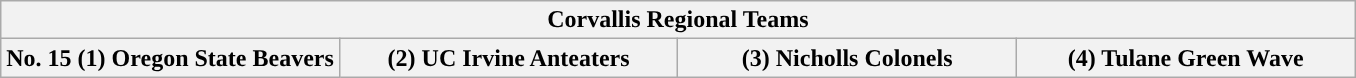<table class="wikitable">
<tr>
<th colspan=4>Corvallis Regional Teams</th>
</tr>
<tr>
<th style="width: 25%; ">No. 15 (1) Oregon State Beavers</th>
<th style="width: 25%; ">(2) UC Irvine Anteaters</th>
<th style="width: 25%; ">(3) Nicholls Colonels</th>
<th style="width: 25%; ">(4) Tulane Green Wave</th>
</tr>
</table>
